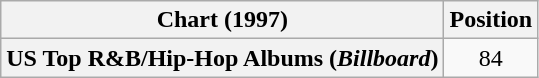<table class="wikitable plainrowheaders" style="text-align:center">
<tr>
<th scope="col">Chart (1997)</th>
<th scope="col">Position</th>
</tr>
<tr>
<th scope="row">US Top R&B/Hip-Hop Albums (<em>Billboard</em>)</th>
<td>84</td>
</tr>
</table>
